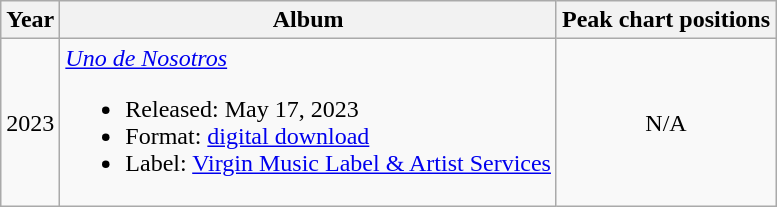<table class="wikitable" style="text-align:center;">
<tr>
<th rowspan="1">Year</th>
<th rowspan="1">Album</th>
<th colspan="1">Peak chart positions</th>
</tr>
<tr>
<td>2023</td>
<td align="left"><em><a href='#'>Uno de Nosotros</a></em><br><ul><li>Released: May 17, 2023</li><li>Format: <a href='#'>digital download</a></li><li>Label: <a href='#'>Virgin Music Label & Artist Services</a></li></ul></td>
<td>N/A</td>
</tr>
</table>
